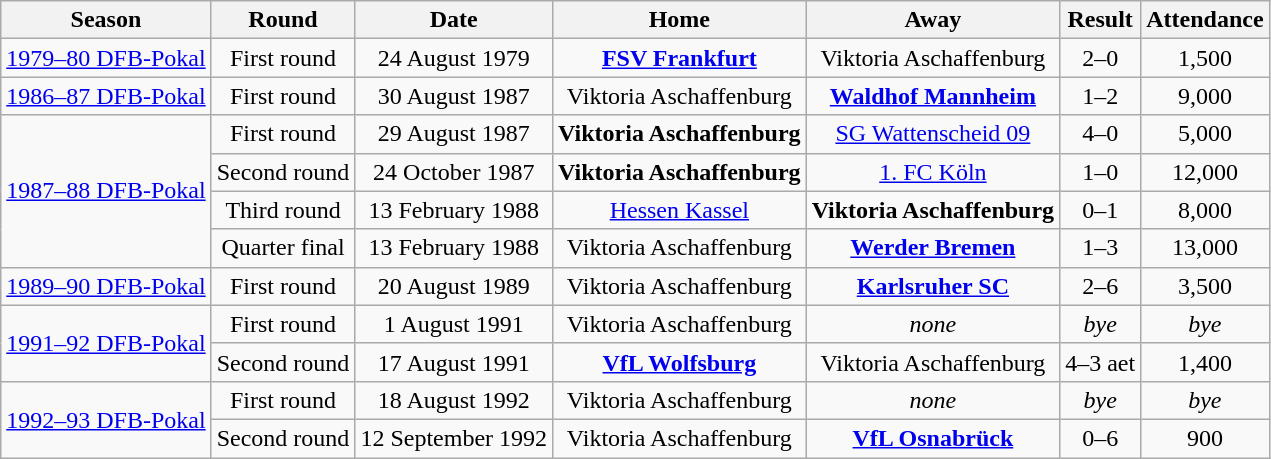<table class="wikitable">
<tr>
<th>Season</th>
<th>Round</th>
<th>Date</th>
<th>Home</th>
<th>Away</th>
<th>Result</th>
<th>Attendance</th>
</tr>
<tr align="center">
<td><a href='#'>1979–80 DFB-Pokal</a></td>
<td>First round</td>
<td>24 August 1979</td>
<td><strong><a href='#'>FSV Frankfurt</a></strong></td>
<td>Viktoria Aschaffenburg</td>
<td>2–0</td>
<td>1,500</td>
</tr>
<tr align="center">
<td><a href='#'>1986–87 DFB-Pokal</a></td>
<td>First round</td>
<td>30 August 1987</td>
<td>Viktoria Aschaffenburg</td>
<td><strong><a href='#'>Waldhof Mannheim</a></strong></td>
<td>1–2</td>
<td>9,000</td>
</tr>
<tr align="center">
<td rowspan=4><a href='#'>1987–88 DFB-Pokal</a></td>
<td>First round</td>
<td>29 August 1987</td>
<td><strong>Viktoria Aschaffenburg</strong></td>
<td><a href='#'>SG Wattenscheid 09</a></td>
<td>4–0</td>
<td>5,000</td>
</tr>
<tr align="center">
<td>Second round</td>
<td>24 October 1987</td>
<td><strong>Viktoria Aschaffenburg</strong></td>
<td><a href='#'>1. FC Köln</a></td>
<td>1–0</td>
<td>12,000</td>
</tr>
<tr align="center">
<td>Third round</td>
<td>13 February 1988</td>
<td><a href='#'>Hessen Kassel</a></td>
<td><strong>Viktoria Aschaffenburg</strong></td>
<td>0–1</td>
<td>8,000</td>
</tr>
<tr align="center">
<td>Quarter final</td>
<td>13 February 1988</td>
<td>Viktoria Aschaffenburg</td>
<td><strong><a href='#'>Werder Bremen</a></strong></td>
<td>1–3</td>
<td>13,000</td>
</tr>
<tr align="center">
<td><a href='#'>1989–90 DFB-Pokal</a></td>
<td>First round</td>
<td>20 August 1989</td>
<td>Viktoria Aschaffenburg</td>
<td><strong><a href='#'>Karlsruher SC</a></strong></td>
<td>2–6</td>
<td>3,500</td>
</tr>
<tr align="center">
<td rowspan=2><a href='#'>1991–92 DFB-Pokal</a></td>
<td>First round</td>
<td>1 August 1991</td>
<td>Viktoria Aschaffenburg</td>
<td><em>none</em></td>
<td><em>bye</em></td>
<td><em>bye</em></td>
</tr>
<tr align="center">
<td>Second round</td>
<td>17 August 1991</td>
<td><strong><a href='#'>VfL Wolfsburg</a></strong></td>
<td>Viktoria Aschaffenburg</td>
<td>4–3 aet</td>
<td>1,400</td>
</tr>
<tr align="center">
<td rowspan=2><a href='#'>1992–93 DFB-Pokal</a></td>
<td>First round</td>
<td>18 August 1992</td>
<td>Viktoria Aschaffenburg</td>
<td><em>none</em></td>
<td><em>bye</em></td>
<td><em>bye</em></td>
</tr>
<tr align="center">
<td>Second round</td>
<td>12 September 1992</td>
<td>Viktoria Aschaffenburg</td>
<td><strong><a href='#'>VfL Osnabrück</a></strong></td>
<td>0–6</td>
<td>900</td>
</tr>
</table>
